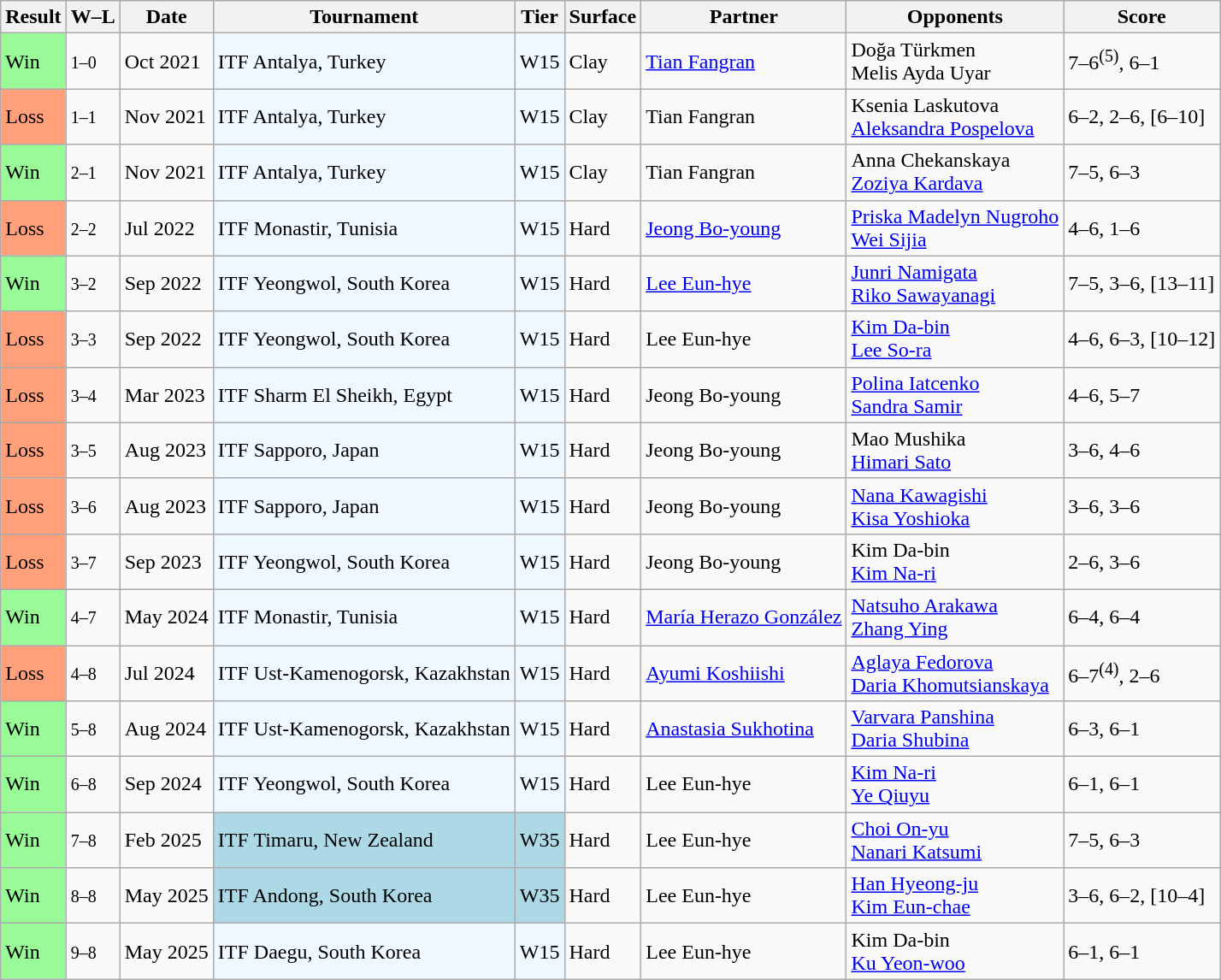<table class="sortable wikitable">
<tr>
<th>Result</th>
<th class="unsortable">W–L</th>
<th>Date</th>
<th>Tournament</th>
<th>Tier</th>
<th>Surface</th>
<th>Partner</th>
<th>Opponents</th>
<th class=unsortable>Score</th>
</tr>
<tr>
<td style="background:#98FB98;">Win</td>
<td><small>1–0</small></td>
<td>Oct 2021</td>
<td style="background:#f0f8ff;">ITF Antalya, Turkey</td>
<td style="background:#f0f8ff;">W15</td>
<td>Clay</td>
<td> <a href='#'>Tian Fangran</a></td>
<td> Doğa Türkmen <br>  Melis Ayda Uyar</td>
<td>7–6<sup>(5)</sup>, 6–1</td>
</tr>
<tr>
<td style="background:#ffa07a;">Loss</td>
<td><small>1–1</small></td>
<td>Nov 2021</td>
<td style="background:#f0f8ff;">ITF Antalya, Turkey</td>
<td style="background:#f0f8ff;">W15</td>
<td>Clay</td>
<td> Tian Fangran</td>
<td> Ksenia Laskutova <br>  <a href='#'>Aleksandra Pospelova</a></td>
<td>6–2, 2–6, [6–10]</td>
</tr>
<tr>
<td style="background:#98FB98;">Win</td>
<td><small>2–1</small></td>
<td>Nov 2021</td>
<td style="background:#f0f8ff;">ITF Antalya, Turkey</td>
<td style="background:#f0f8ff;">W15</td>
<td>Clay</td>
<td> Tian Fangran</td>
<td> Anna Chekanskaya <br>  <a href='#'>Zoziya Kardava</a></td>
<td>7–5, 6–3</td>
</tr>
<tr>
<td style="background:#ffa07a;">Loss</td>
<td><small>2–2</small></td>
<td>Jul 2022</td>
<td style="background:#f0f8ff;">ITF Monastir, Tunisia</td>
<td style="background:#f0f8ff;">W15</td>
<td>Hard</td>
<td> <a href='#'>Jeong Bo-young</a></td>
<td> <a href='#'>Priska Madelyn Nugroho</a> <br>  <a href='#'>Wei Sijia</a></td>
<td>4–6, 1–6</td>
</tr>
<tr>
<td style="background:#98FB98;">Win</td>
<td><small>3–2</small></td>
<td>Sep 2022</td>
<td style="background:#f0f8ff;">ITF Yeongwol, South Korea</td>
<td style="background:#f0f8ff;">W15</td>
<td>Hard</td>
<td> <a href='#'>Lee Eun-hye</a></td>
<td> <a href='#'>Junri Namigata</a> <br>  <a href='#'>Riko Sawayanagi</a></td>
<td>7–5, 3–6, [13–11]</td>
</tr>
<tr>
<td style="background:#ffa07a;">Loss</td>
<td><small>3–3</small></td>
<td>Sep 2022</td>
<td style="background:#f0f8ff;">ITF Yeongwol, South Korea</td>
<td style="background:#f0f8ff;">W15</td>
<td>Hard</td>
<td> Lee Eun-hye</td>
<td> <a href='#'>Kim Da-bin</a> <br>  <a href='#'>Lee So-ra</a></td>
<td>4–6, 6–3, [10–12]</td>
</tr>
<tr>
<td style="background:#ffa07a;">Loss</td>
<td><small>3–4</small></td>
<td>Mar 2023</td>
<td style="background:#f0f8ff;">ITF Sharm El Sheikh, Egypt</td>
<td style="background:#f0f8ff;">W15</td>
<td>Hard</td>
<td> Jeong Bo-young</td>
<td> <a href='#'>Polina Iatcenko</a> <br>  <a href='#'>Sandra Samir</a></td>
<td>4–6, 5–7</td>
</tr>
<tr>
<td style="background:#ffa07a;">Loss</td>
<td><small>3–5</small></td>
<td>Aug 2023</td>
<td style="background:#f0f8ff;">ITF Sapporo, Japan</td>
<td style="background:#f0f8ff;">W15</td>
<td>Hard</td>
<td> Jeong Bo-young</td>
<td> Mao Mushika <br>  <a href='#'>Himari Sato</a></td>
<td>3–6, 4–6</td>
</tr>
<tr>
<td style="background:#ffa07a;">Loss</td>
<td><small>3–6</small></td>
<td>Aug 2023</td>
<td style="background:#f0f8ff;">ITF Sapporo, Japan</td>
<td style="background:#f0f8ff;">W15</td>
<td>Hard</td>
<td> Jeong Bo-young</td>
<td> <a href='#'>Nana Kawagishi</a> <br>  <a href='#'>Kisa Yoshioka</a></td>
<td>3–6, 3–6</td>
</tr>
<tr>
<td style="background:#ffa07a;">Loss</td>
<td><small>3–7</small></td>
<td>Sep 2023</td>
<td style="background:#f0f8ff;">ITF Yeongwol, South Korea</td>
<td style="background:#f0f8ff;">W15</td>
<td>Hard</td>
<td> Jeong Bo-young</td>
<td> Kim Da-bin <br>  <a href='#'>Kim Na-ri</a></td>
<td>2–6, 3–6</td>
</tr>
<tr>
<td style="background:#98FB98;">Win</td>
<td><small>4–7</small></td>
<td>May 2024</td>
<td style="background:#f0f8ff;">ITF Monastir, Tunisia</td>
<td style="background:#f0f8ff;">W15</td>
<td>Hard</td>
<td> <a href='#'>María Herazo González</a></td>
<td> <a href='#'>Natsuho Arakawa</a> <br>  <a href='#'>Zhang Ying</a></td>
<td>6–4, 6–4</td>
</tr>
<tr>
<td style="background:#ffa07a;">Loss</td>
<td><small>4–8</small></td>
<td>Jul 2024</td>
<td style="background:#f0f8ff;">ITF Ust-Kamenogorsk, Kazakhstan</td>
<td style="background:#f0f8ff;">W15</td>
<td>Hard</td>
<td> <a href='#'>Ayumi Koshiishi</a></td>
<td> <a href='#'>Aglaya Fedorova</a> <br>  <a href='#'>Daria Khomutsianskaya</a></td>
<td>6–7<sup>(4)</sup>, 2–6</td>
</tr>
<tr>
<td style="background:#98FB98;">Win</td>
<td><small>5–8</small></td>
<td>Aug 2024</td>
<td style="background:#f0f8ff;">ITF Ust-Kamenogorsk, Kazakhstan</td>
<td style="background:#f0f8ff;">W15</td>
<td>Hard</td>
<td> <a href='#'>Anastasia Sukhotina</a></td>
<td> <a href='#'>Varvara Panshina</a> <br>  <a href='#'>Daria Shubina</a></td>
<td>6–3, 6–1</td>
</tr>
<tr>
<td style="background:#98FB98;">Win</td>
<td><small>6–8</small></td>
<td>Sep 2024</td>
<td style="background:#f0f8ff;">ITF Yeongwol, South Korea</td>
<td style="background:#f0f8ff;">W15</td>
<td>Hard</td>
<td> Lee Eun-hye</td>
<td> <a href='#'>Kim Na-ri</a> <br>  <a href='#'>Ye Qiuyu</a></td>
<td>6–1, 6–1</td>
</tr>
<tr>
<td style="background:#98FB98;">Win</td>
<td><small>7–8</small></td>
<td>Feb 2025</td>
<td style="background:lightblue;">ITF Timaru, New Zealand</td>
<td style="background:lightblue;">W35</td>
<td>Hard</td>
<td> Lee Eun-hye</td>
<td> <a href='#'>Choi On-yu</a> <br>  <a href='#'>Nanari Katsumi</a></td>
<td>7–5, 6–3</td>
</tr>
<tr>
<td style="background:#98FB98;">Win</td>
<td><small>8–8</small></td>
<td>May 2025</td>
<td style="background:lightblue;">ITF Andong, South Korea</td>
<td style="background:lightblue;">W35</td>
<td>Hard</td>
<td> Lee Eun-hye</td>
<td> <a href='#'>Han Hyeong-ju</a> <br>  <a href='#'>Kim Eun-chae</a></td>
<td>3–6, 6–2, [10–4]</td>
</tr>
<tr>
<td style="background:#98FB98;">Win</td>
<td><small>9–8</small></td>
<td>May 2025</td>
<td style="background:#f0f8ff;">ITF Daegu, South Korea</td>
<td style="background:#f0f8ff;">W15</td>
<td>Hard</td>
<td> Lee Eun-hye</td>
<td> Kim Da-bin <br>  <a href='#'>Ku Yeon-woo</a></td>
<td>6–1, 6–1</td>
</tr>
</table>
